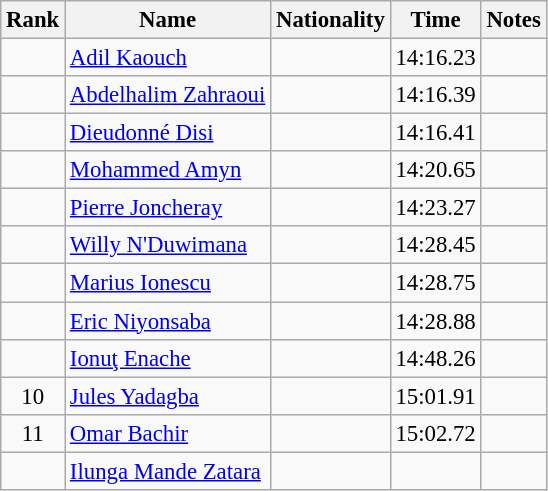<table class="wikitable sortable" style="text-align:center;font-size:95%">
<tr>
<th>Rank</th>
<th>Name</th>
<th>Nationality</th>
<th>Time</th>
<th>Notes</th>
</tr>
<tr>
<td></td>
<td align=left><a href='#'>Adil Kaouch</a></td>
<td align=left></td>
<td>14:16.23</td>
<td></td>
</tr>
<tr>
<td></td>
<td align=left><a href='#'>Abdelhalim Zahraoui</a></td>
<td align=left></td>
<td>14:16.39</td>
<td></td>
</tr>
<tr>
<td></td>
<td align=left><a href='#'>Dieudonné Disi</a></td>
<td align=left></td>
<td>14:16.41</td>
<td></td>
</tr>
<tr>
<td></td>
<td align=left><a href='#'>Mohammed Amyn</a></td>
<td align=left></td>
<td>14:20.65</td>
<td></td>
</tr>
<tr>
<td></td>
<td align=left><a href='#'>Pierre Joncheray</a></td>
<td align=left></td>
<td>14:23.27</td>
<td></td>
</tr>
<tr>
<td></td>
<td align=left><a href='#'>Willy N'Duwimana</a></td>
<td align=left></td>
<td>14:28.45</td>
<td></td>
</tr>
<tr>
<td></td>
<td align=left><a href='#'>Marius Ionescu</a></td>
<td align=left></td>
<td>14:28.75</td>
<td></td>
</tr>
<tr>
<td></td>
<td align=left><a href='#'>Eric Niyonsaba</a></td>
<td align=left></td>
<td>14:28.88</td>
<td></td>
</tr>
<tr>
<td></td>
<td align=left><a href='#'>Ionuţ Enache</a></td>
<td align=left></td>
<td>14:48.26</td>
<td></td>
</tr>
<tr>
<td>10</td>
<td align=left><a href='#'>Jules Yadagba</a></td>
<td align=left></td>
<td>15:01.91</td>
<td></td>
</tr>
<tr>
<td>11</td>
<td align=left><a href='#'>Omar Bachir</a></td>
<td align=left></td>
<td>15:02.72</td>
<td></td>
</tr>
<tr>
<td></td>
<td align=left><a href='#'>Ilunga Mande Zatara</a></td>
<td align=left></td>
<td></td>
<td></td>
</tr>
</table>
